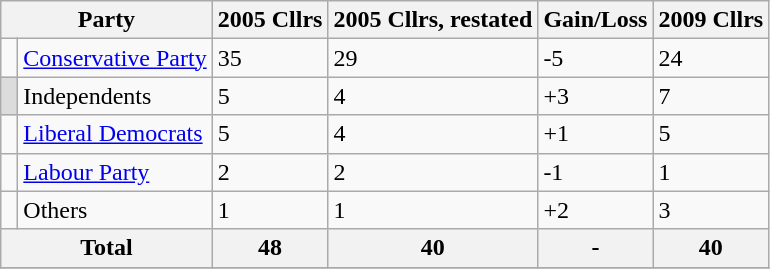<table class="wikitable">
<tr>
<th colspan="2">Party</th>
<th>2005 Cllrs</th>
<th>2005 Cllrs, restated </th>
<th>Gain/Loss</th>
<th>2009 Cllrs</th>
</tr>
<tr>
<td></td>
<td><a href='#'>Conservative Party</a></td>
<td>35</td>
<td>29</td>
<td>-5</td>
<td>24</td>
</tr>
<tr>
<td bgcolor="gainsboro"> </td>
<td>Independents</td>
<td>5</td>
<td>4</td>
<td>+3</td>
<td>7</td>
</tr>
<tr>
<td></td>
<td><a href='#'>Liberal Democrats</a></td>
<td>5</td>
<td>4</td>
<td>+1</td>
<td>5</td>
</tr>
<tr>
<td></td>
<td><a href='#'>Labour Party</a></td>
<td>2</td>
<td>2</td>
<td>-1</td>
<td>1</td>
</tr>
<tr>
<td> </td>
<td>Others </td>
<td>1</td>
<td>1</td>
<td>+2</td>
<td>3</td>
</tr>
<tr>
<th colspan="2">Total</th>
<th>48</th>
<th>40</th>
<th>-</th>
<th>40</th>
</tr>
<tr>
</tr>
</table>
